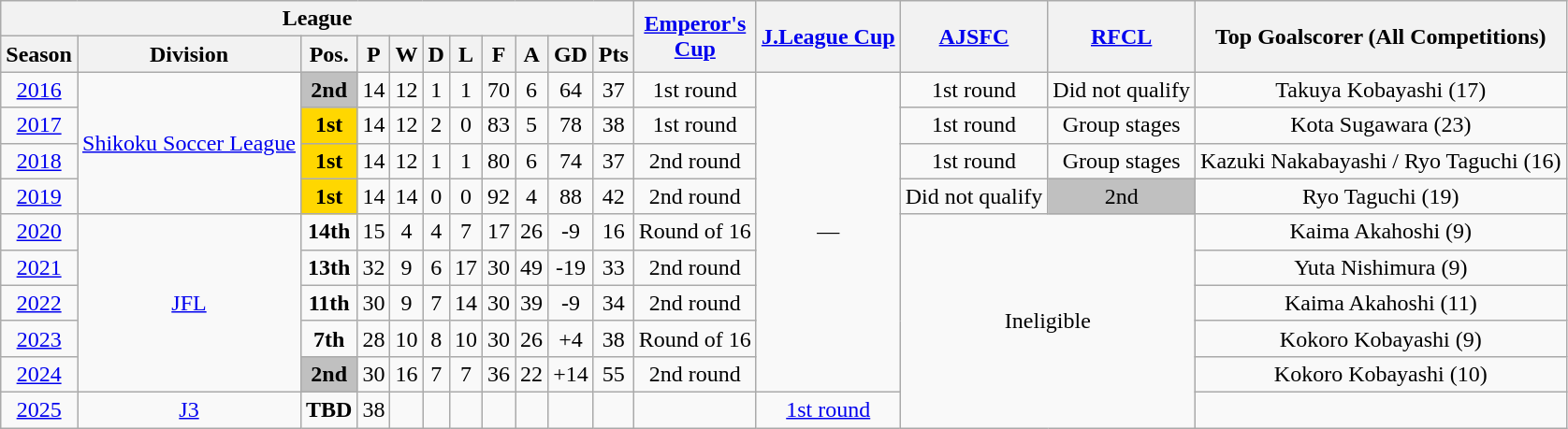<table class="wikitable" style="text-align:center;">
<tr>
<th colspan="11"><strong>League</strong></th>
<th rowspan="2"><a href='#'>Emperor's<br>Cup</a></th>
<th ! rowspan="2"><a href='#'>J.League Cup</a></th>
<th rowspan="2"><a href='#'>AJSFC</a></th>
<th rowspan="2"><a href='#'>RFCL</a></th>
<th rowspan="2">Top Goalscorer (All Competitions)</th>
</tr>
<tr>
<th>Season</th>
<th>Division</th>
<th>Pos.</th>
<th>P</th>
<th>W</th>
<th>D</th>
<th>L</th>
<th>F</th>
<th>A</th>
<th>GD</th>
<th>Pts</th>
</tr>
<tr>
<td><a href='#'>2016</a></td>
<td rowspan="4"><a href='#'>Shikoku Soccer League</a></td>
<td bgcolor=silver><strong>2nd</strong></td>
<td>14</td>
<td>12</td>
<td>1</td>
<td>1</td>
<td>70</td>
<td>6</td>
<td>64</td>
<td>37</td>
<td>1st round</td>
<td rowspan="9">—</td>
<td>1st round</td>
<td>Did not qualify</td>
<td>Takuya Kobayashi (17)</td>
</tr>
<tr>
<td><a href='#'>2017</a></td>
<td bgcolor=gold><strong>1st</strong></td>
<td>14</td>
<td>12</td>
<td>2</td>
<td>0</td>
<td>83</td>
<td>5</td>
<td>78</td>
<td>38</td>
<td>1st round</td>
<td>1st round</td>
<td>Group stages</td>
<td>Kota Sugawara (23)</td>
</tr>
<tr>
<td><a href='#'>2018</a></td>
<td bgcolor=gold><strong>1st</strong></td>
<td>14</td>
<td>12</td>
<td>1</td>
<td>1</td>
<td>80</td>
<td>6</td>
<td>74</td>
<td>37</td>
<td>2nd round</td>
<td>1st round</td>
<td>Group stages</td>
<td>Kazuki Nakabayashi / Ryo Taguchi (16)</td>
</tr>
<tr>
<td><a href='#'>2019</a></td>
<td bgcolor=gold><strong>1st</strong></td>
<td>14</td>
<td>14</td>
<td>0</td>
<td>0</td>
<td>92</td>
<td>4</td>
<td>88</td>
<td>42</td>
<td>2nd round</td>
<td>Did not qualify</td>
<td bgcolor=silver>2nd</td>
<td>Ryo Taguchi (19)</td>
</tr>
<tr>
<td><a href='#'>2020</a></td>
<td rowspan="5"><a href='#'>JFL</a></td>
<td><strong>14th</strong></td>
<td>15</td>
<td>4</td>
<td>4</td>
<td>7</td>
<td>17</td>
<td>26</td>
<td>-9</td>
<td>16</td>
<td>Round of 16</td>
<td colspan=2 rowspan=6>Ineligible</td>
<td>Kaima Akahoshi (9)</td>
</tr>
<tr>
<td><a href='#'>2021</a></td>
<td><strong>13th</strong></td>
<td>32</td>
<td>9</td>
<td>6</td>
<td>17</td>
<td>30</td>
<td>49</td>
<td>-19</td>
<td>33</td>
<td>2nd round</td>
<td>Yuta Nishimura (9)</td>
</tr>
<tr>
<td><a href='#'>2022</a></td>
<td><strong>11th</strong></td>
<td>30</td>
<td>9</td>
<td>7</td>
<td>14</td>
<td>30</td>
<td>39</td>
<td>-9</td>
<td>34</td>
<td>2nd round</td>
<td>Kaima Akahoshi (11)</td>
</tr>
<tr>
<td><a href='#'>2023</a></td>
<td><strong>7th</strong></td>
<td>28</td>
<td>10</td>
<td>8</td>
<td>10</td>
<td>30</td>
<td>26</td>
<td>+4</td>
<td>38</td>
<td>Round of 16</td>
<td>Kokoro Kobayashi (9)</td>
</tr>
<tr>
<td><a href='#'>2024</a></td>
<td bgcolor=silver><strong>2nd</strong></td>
<td>30</td>
<td>16</td>
<td>7</td>
<td>7</td>
<td>36</td>
<td>22</td>
<td>+14</td>
<td>55</td>
<td>2nd round</td>
<td>Kokoro Kobayashi (10)</td>
</tr>
<tr>
<td><a href='#'>2025</a></td>
<td><a href='#'>J3</a></td>
<td><strong>TBD</strong></td>
<td>38</td>
<td></td>
<td></td>
<td></td>
<td></td>
<td></td>
<td></td>
<td></td>
<td></td>
<td><a href='#'>1st round</a></td>
<td></td>
</tr>
</table>
